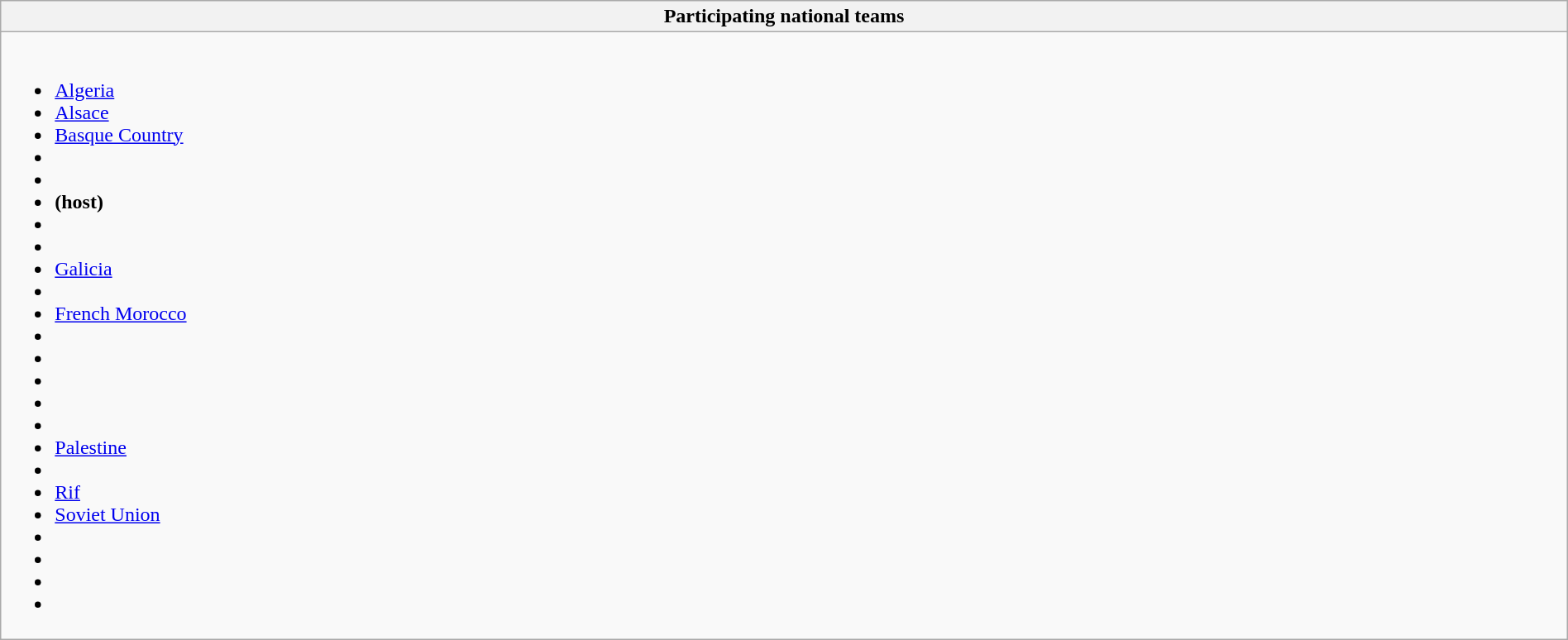<table class="wikitable collapsible" style="width:100%;">
<tr>
<th>Participating national teams</th>
</tr>
<tr>
<td><br><ul><li><a href='#'>Algeria</a></li><li> <a href='#'>Alsace</a></li><li> <a href='#'>Basque Country</a></li><li></li><li></li><li> <strong>(host)</strong></li><li></li><li></li><li> <a href='#'>Galicia</a></li><li></li><li> <a href='#'>French Morocco</a></li><li></li><li></li><li></li><li></li><li></li><li><a href='#'>Palestine</a></li><li></li><li> <a href='#'>Rif</a></li><li> <a href='#'>Soviet Union</a></li><li></li><li></li><li></li><li></li></ul></td>
</tr>
</table>
